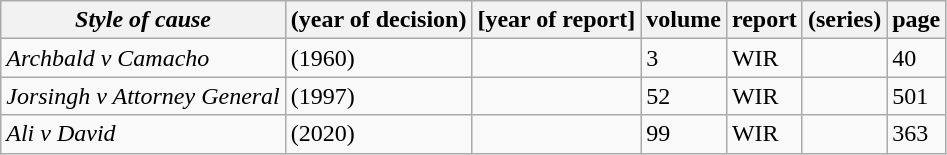<table class="wikitable">
<tr>
<th><em>Style of cause</em></th>
<th>(year of decision)</th>
<th>[year of report]</th>
<th>volume</th>
<th>report</th>
<th>(series)</th>
<th>page</th>
</tr>
<tr valign="top">
<td><em>Archbald v Camacho</em></td>
<td>(1960)</td>
<td></td>
<td>3</td>
<td>WIR</td>
<td></td>
<td>40</td>
</tr>
<tr valign="top">
<td><em>Jorsingh v Attorney General</em></td>
<td>(1997)</td>
<td></td>
<td>52</td>
<td>WIR</td>
<td></td>
<td>501</td>
</tr>
<tr valign="top">
<td><em>Ali v David</em></td>
<td>(2020)</td>
<td></td>
<td>99</td>
<td>WIR</td>
<td></td>
<td>363</td>
</tr>
</table>
